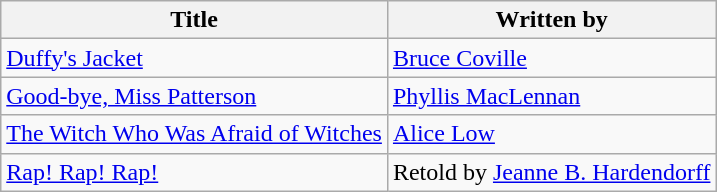<table class="wikitable">
<tr>
<th>Title</th>
<th>Written by</th>
</tr>
<tr>
<td><a href='#'>Duffy's Jacket</a></td>
<td><a href='#'>Bruce Coville</a></td>
</tr>
<tr>
<td><a href='#'>Good-bye, Miss Patterson</a></td>
<td><a href='#'>Phyllis MacLennan</a></td>
</tr>
<tr>
<td><a href='#'>The Witch Who Was Afraid of Witches</a></td>
<td><a href='#'>Alice Low</a></td>
</tr>
<tr>
<td><a href='#'>Rap! Rap! Rap!</a></td>
<td>Retold by <a href='#'>Jeanne B. Hardendorff</a></td>
</tr>
</table>
